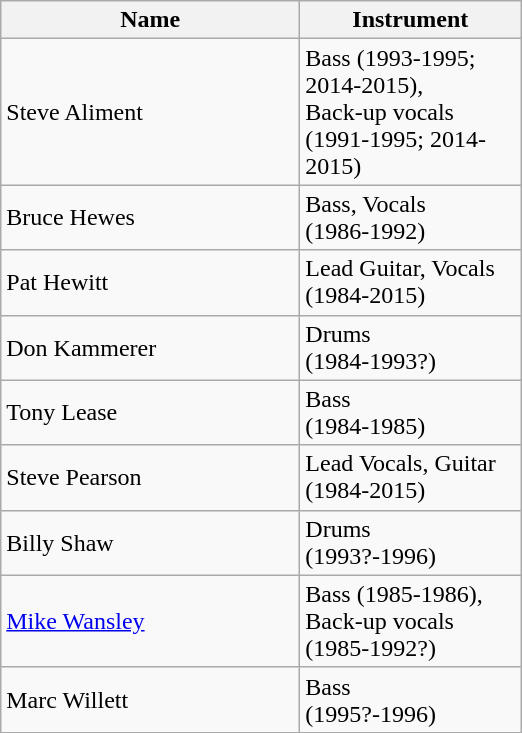<table class="wikitable">
<tr>
<th scope="col" style="width:12em;">Name</th>
<th scope="col">Instrument</th>
</tr>
<tr>
<td>Steve Aliment</td>
<td>Bass (1993-1995; 2014-2015),<br>Back-up vocals (1991-1995; 2014-2015)</td>
</tr>
<tr>
<td>Bruce Hewes</td>
<td>Bass, Vocals<br>(1986-1992)</td>
</tr>
<tr>
<td>Pat Hewitt</td>
<td>Lead Guitar, Vocals<br>(1984-2015)</td>
</tr>
<tr>
<td>Don Kammerer</td>
<td>Drums<br>(1984-1993?)</td>
</tr>
<tr>
<td>Tony Lease</td>
<td>Bass<br>(1984-1985)</td>
</tr>
<tr>
<td>Steve Pearson</td>
<td>Lead Vocals, Guitar<br>(1984-2015)</td>
</tr>
<tr>
<td>Billy Shaw</td>
<td>Drums<br>(1993?-1996)</td>
</tr>
<tr>
<td><a href='#'>Mike Wansley</a></td>
<td width=140>Bass (1985-1986), Back-up vocals (1985-1992?)</td>
</tr>
<tr>
<td>Marc Willett</td>
<td>Bass<br>(1995?-1996)</td>
</tr>
<tr>
</tr>
</table>
